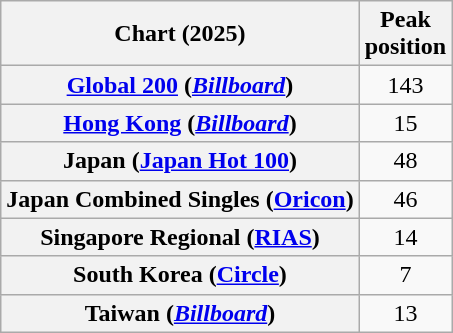<table class="wikitable sortable plainrowheaders" style="text-align:center">
<tr>
<th scope="col">Chart (2025)</th>
<th scope="col">Peak<br>position</th>
</tr>
<tr>
<th scope="row"><a href='#'>Global 200</a> (<em><a href='#'>Billboard</a></em>)</th>
<td>143</td>
</tr>
<tr>
<th scope="row"><a href='#'>Hong Kong</a> (<em><a href='#'>Billboard</a></em>)</th>
<td>15</td>
</tr>
<tr>
<th scope="row">Japan (<a href='#'>Japan Hot 100</a>)</th>
<td>48</td>
</tr>
<tr>
<th scope="row">Japan Combined Singles (<a href='#'>Oricon</a>)</th>
<td>46</td>
</tr>
<tr>
<th scope="row">Singapore Regional (<a href='#'>RIAS</a>)</th>
<td>14</td>
</tr>
<tr>
<th scope="row">South Korea (<a href='#'>Circle</a>)</th>
<td>7</td>
</tr>
<tr>
<th scope="row">Taiwan (<em><a href='#'>Billboard</a></em>)</th>
<td>13</td>
</tr>
</table>
